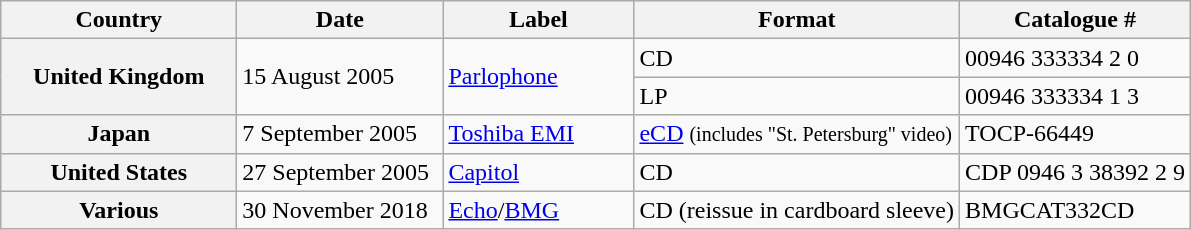<table class="wikitable plainrowheaders">
<tr>
<th width="150px">Country</th>
<th width="130px">Date</th>
<th width="120px">Label</th>
<th>Format</th>
<th>Catalogue #</th>
</tr>
<tr>
<th scope="row" rowspan="2">United Kingdom</th>
<td rowspan="2">15 August 2005</td>
<td rowspan="2"><a href='#'>Parlophone</a></td>
<td>CD</td>
<td>00946 333334 2 0</td>
</tr>
<tr>
<td>LP</td>
<td>00946 333334 1 3</td>
</tr>
<tr>
<th scope="row">Japan</th>
<td>7 September 2005</td>
<td><a href='#'>Toshiba EMI</a></td>
<td><a href='#'>eCD</a> <small>(includes "St. Petersburg" video)</small></td>
<td>TOCP-66449</td>
</tr>
<tr>
<th scope="row">United States</th>
<td>27 September 2005</td>
<td><a href='#'>Capitol</a></td>
<td>CD</td>
<td>CDP 0946 3 38392 2 9</td>
</tr>
<tr>
<th scope="row">Various</th>
<td>30 November 2018</td>
<td><a href='#'>Echo</a>/<a href='#'>BMG</a></td>
<td>CD (reissue in cardboard sleeve)</td>
<td>BMGCAT332CD</td>
</tr>
</table>
